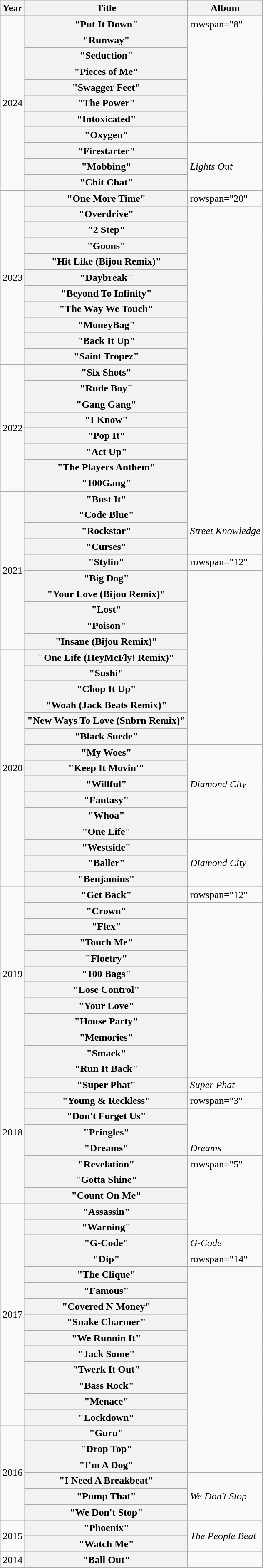<table class="wikitable plainrowheaders" style="text-align:left;">
<tr>
<th rowspan="1" scope="col">Year</th>
<th rowspan="1" scope="col">Title</th>
<th rowspan="1" scope="col">Album</th>
</tr>
<tr>
<td rowspan="11">2024</td>
<th scope="row">"Put It Down"<br></th>
<td>rowspan="8" </td>
</tr>
<tr>
<th scope="row">"Runway"<br></th>
</tr>
<tr>
<th scope="row">"Seduction"<br></th>
</tr>
<tr>
<th scope="row">"Pieces of Me"<br></th>
</tr>
<tr>
<th scope="row">"Swagger Feet"<br></th>
</tr>
<tr>
<th scope="row">"The Power"<br></th>
</tr>
<tr>
<th scope="row">"Intoxicated"<br></th>
</tr>
<tr>
<th scope="row">"Oxygen"<br></th>
</tr>
<tr>
<th scope="row">"Firestarter"<br></th>
<td rowspan="3"><em>Lights Out</em></td>
</tr>
<tr>
<th scope="row">"Mobbing"<br></th>
</tr>
<tr>
<th scope="row">"Chit Chat"<br></th>
</tr>
<tr>
<td rowspan="11">2023</td>
<th scope="row">"One More Time"<br></th>
<td>rowspan="20"</td>
</tr>
<tr>
<th scope="row">"Overdrive"<br></th>
</tr>
<tr>
<th scope="row">"2 Step"</th>
</tr>
<tr>
<th scope="row">"Goons"<br></th>
</tr>
<tr>
<th scope="row">"Hit Like (Bijou Remix)"<br></th>
</tr>
<tr>
<th scope="row">"Daybreak"<br></th>
</tr>
<tr>
<th scope="row">"Beyond To Infinity"<br></th>
</tr>
<tr>
<th scope="row">"The Way We Touch"<br></th>
</tr>
<tr>
<th scope="row">"MoneyBag"<br></th>
</tr>
<tr>
<th scope="row">"Back It Up"<br></th>
</tr>
<tr>
<th scope="row">"Saint Tropez"<br></th>
</tr>
<tr>
<td rowspan="8">2022</td>
<th scope="row">"Six Shots"</th>
</tr>
<tr>
<th scope="row">"Rude Boy"<br></th>
</tr>
<tr>
<th scope="row">"Gang Gang"</th>
</tr>
<tr>
<th scope="row">"I Know"<br></th>
</tr>
<tr>
<th scope="row">"Pop It"</th>
</tr>
<tr>
<th scope="row">"Act Up"</th>
</tr>
<tr>
<th scope="row">"The Players Anthem"<br></th>
</tr>
<tr>
<th scope="row">"100Gang"<br></th>
</tr>
<tr>
<td rowspan="10">2021</td>
<th scope="row">"Bust It"<br></th>
</tr>
<tr>
<th scope="row">"Code Blue"<br></th>
<td rowspan="3"><em>Street Knowledge</em></td>
</tr>
<tr>
<th scope="row">"Rockstar"<br></th>
</tr>
<tr>
<th scope="row">"Curses"<br></th>
</tr>
<tr>
<th scope="row">"Stylin"<br></th>
<td>rowspan="12"</td>
</tr>
<tr>
<th scope="row">"Big Dog"<br></th>
</tr>
<tr>
<th scope="row">"Your Love (Bijou Remix)"<br></th>
</tr>
<tr>
<th scope="row">"Lost"<br></th>
</tr>
<tr>
<th scope="row">"Poison"<br></th>
</tr>
<tr>
<th scope="row">"Insane (Bijou Remix)"<br></th>
</tr>
<tr>
<td rowspan="15">2020</td>
<th scope="row">"One Life (HeyMcFly! Remix)"<br></th>
</tr>
<tr>
<th scope="row">"Sushi"<br></th>
</tr>
<tr>
<th scope="row">"Chop It Up"<br></th>
</tr>
<tr>
<th scope="row">"Woah (Jack Beats Remix)"<br></th>
</tr>
<tr>
<th scope="row">"New Ways To Love (Snbrn Remix)"<br></th>
</tr>
<tr>
<th scope="row">"Black Suede"<br></th>
</tr>
<tr>
<th scope="row">"My Woes"<br></th>
<td rowspan="5"><em>Diamond City</em></td>
</tr>
<tr>
<th scope="row">"Keep It Movin'"<br></th>
</tr>
<tr>
<th scope="row">"Willful"<br></th>
</tr>
<tr>
<th scope="row">"Fantasy"<br></th>
</tr>
<tr>
<th scope="row">"Whoa"<br></th>
</tr>
<tr>
<th scope="row">"One Life"<br></th>
<td></td>
</tr>
<tr>
<th scope="row">"Westside"<br></th>
<td rowspan="3"><em>Diamond City</em></td>
</tr>
<tr>
<th scope="row">"Baller"<br></th>
</tr>
<tr>
<th scope="row">"Benjamins"<br></th>
</tr>
<tr>
<td rowspan="11">2019</td>
<th scope="row">"Get Back"<br></th>
<td>rowspan="12"</td>
</tr>
<tr>
<th scope="row">"Crown"<br></th>
</tr>
<tr>
<th scope="row">"Flex"<br></th>
</tr>
<tr>
<th scope="row">"Touch Me"</th>
</tr>
<tr>
<th scope="row">"Floetry"<br></th>
</tr>
<tr>
<th scope="row">"100 Bags"<br></th>
</tr>
<tr>
<th scope="row">"Lose Control"<br></th>
</tr>
<tr>
<th scope="row">"Your Love"</th>
</tr>
<tr>
<th scope="row">"House Party"<br></th>
</tr>
<tr>
<th scope="row">"Memories"</th>
</tr>
<tr>
<th scope="row">"Smack"</th>
</tr>
<tr>
<td rowspan="9">2018</td>
<th scope="row">"Run It Back"<br></th>
</tr>
<tr>
<th scope="row">"Super Phat"<br></th>
<td><em>Super Phat</em></td>
</tr>
<tr>
<th scope="row">"Young & Reckless"<br></th>
<td>rowspan="3"</td>
</tr>
<tr>
<th scope="row">"Don't Forget Us"<br></th>
</tr>
<tr>
<th scope="row">"Pringles"<br></th>
</tr>
<tr>
<th scope="row">"Dreams"</th>
<td><em>Dreams</em></td>
</tr>
<tr>
<th scope="row">"Revelation"<br></th>
<td>rowspan="5"</td>
</tr>
<tr>
<th scope="row">"Gotta Shine"<br></th>
</tr>
<tr>
<th scope="row">"Count On Me"<br></th>
</tr>
<tr>
<td rowspan="14">2017</td>
<th scope="row">"Assassin"</th>
</tr>
<tr>
<th scope="row">"Warning"</th>
</tr>
<tr>
<th scope="row">"G-Code"</th>
<td><em>G-Code</em></td>
</tr>
<tr>
<th scope="row">"Dip"<br></th>
<td>rowspan="14"</td>
</tr>
<tr>
<th scope="row">"The Clique"<br></th>
</tr>
<tr>
<th scope="row">"Famous"<br></th>
</tr>
<tr>
<th scope="row">"Covered N Money"</th>
</tr>
<tr>
<th scope="row">"Snake Charmer"</th>
</tr>
<tr>
<th scope="row">"We Runnin It"<br></th>
</tr>
<tr>
<th scope="row">"Jack Some"<br></th>
</tr>
<tr>
<th scope="row">"Twerk It Out"<br></th>
</tr>
<tr>
<th scope="row">"Bass Rock"<br></th>
</tr>
<tr>
<th scope="row">"Menace"</th>
</tr>
<tr>
<th scope="row">"Lockdown"</th>
</tr>
<tr>
<td rowspan="6">2016</td>
<th scope="row">"Guru"</th>
</tr>
<tr>
<th scope="row">"Drop Top"</th>
</tr>
<tr>
<th scope="row">"I'm A Dog"</th>
</tr>
<tr>
<th scope="row">"I Need A Breakbeat"</th>
<td rowspan="3"><em>We Don't Stop</em></td>
</tr>
<tr>
<th scope="row">"Pump That"<br></th>
</tr>
<tr>
<th scope="row">"We Don't Stop"</th>
</tr>
<tr>
<td rowspan="2">2015</td>
<th scope="row">"Phoenix"<br></th>
<td rowspan="2"><em>The People Beat</em></td>
</tr>
<tr>
<th scope="row">"Watch Me"<br></th>
</tr>
<tr>
<td>2014</td>
<th scope="row">"Ball Out"<br></th>
<td></td>
</tr>
</table>
